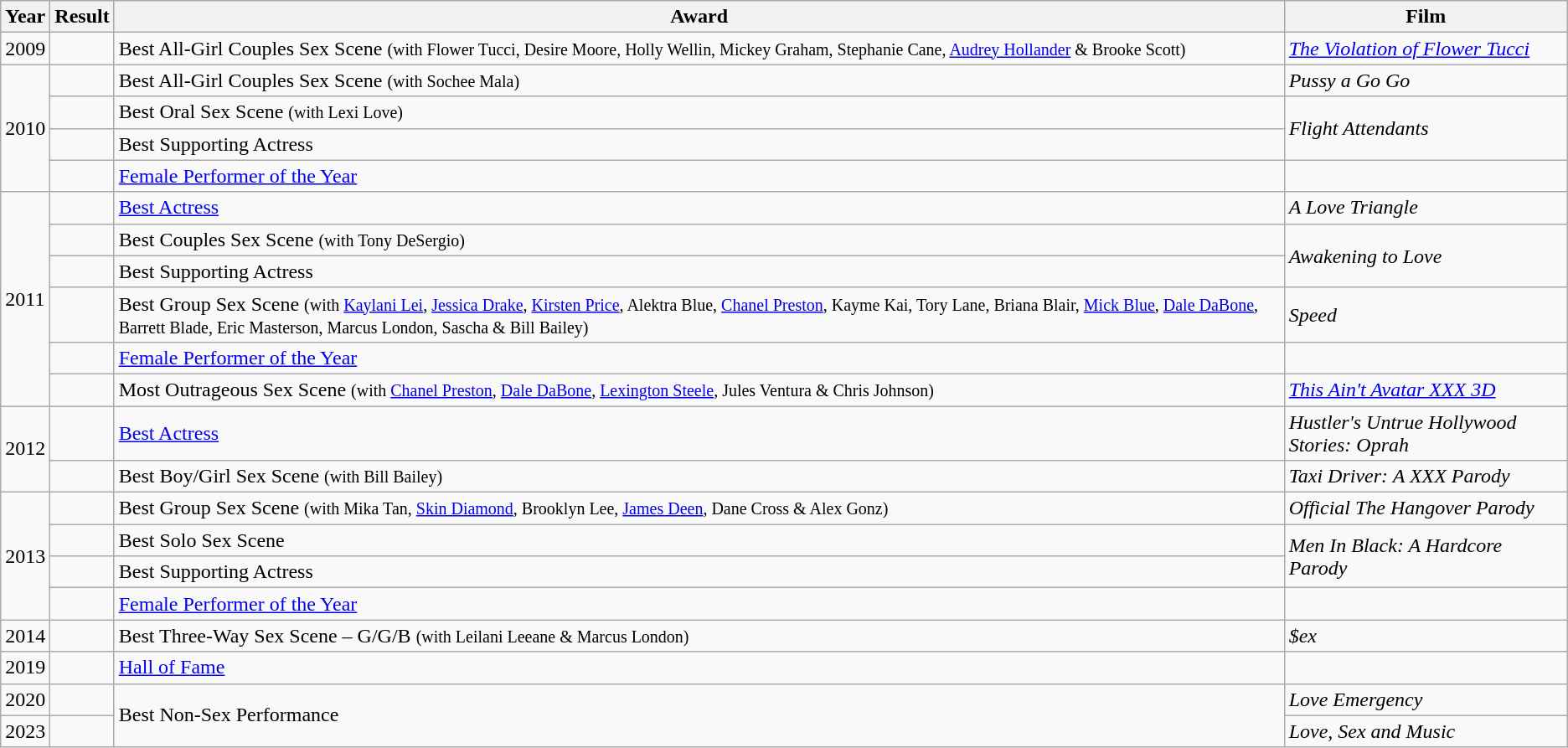<table class="wikitable">
<tr>
<th>Year</th>
<th>Result</th>
<th>Award</th>
<th>Film</th>
</tr>
<tr>
<td>2009</td>
<td></td>
<td>Best All-Girl Couples Sex Scene <small>(with Flower Tucci, Desire Moore, Holly Wellin, Mickey Graham, Stephanie Cane, <a href='#'>Audrey Hollander</a> & Brooke Scott)</small></td>
<td><em><a href='#'>The Violation of Flower Tucci</a></em></td>
</tr>
<tr>
<td rowspan="4">2010</td>
<td></td>
<td>Best All-Girl Couples Sex Scene <small>(with Sochee Mala)</small></td>
<td><em>Pussy a Go Go</em></td>
</tr>
<tr>
<td></td>
<td>Best Oral Sex Scene <small>(with Lexi Love)</small></td>
<td rowspan="2"><em>Flight Attendants</em></td>
</tr>
<tr>
<td></td>
<td>Best Supporting Actress</td>
</tr>
<tr>
<td></td>
<td><a href='#'>Female Performer of the Year</a></td>
<td></td>
</tr>
<tr>
<td rowspan="6">2011</td>
<td></td>
<td><a href='#'>Best Actress</a></td>
<td><em>A Love Triangle</em></td>
</tr>
<tr>
<td></td>
<td>Best Couples Sex Scene <small>(with Tony DeSergio)</small></td>
<td rowspan="2"><em>Awakening to Love</em></td>
</tr>
<tr>
<td></td>
<td>Best Supporting Actress</td>
</tr>
<tr>
<td></td>
<td>Best Group Sex Scene <small>(with <a href='#'>Kaylani Lei</a>, <a href='#'>Jessica Drake</a>, <a href='#'>Kirsten Price</a>, Alektra Blue, <a href='#'>Chanel Preston</a>, Kayme Kai, Tory Lane, Briana Blair, <a href='#'>Mick Blue</a>, <a href='#'>Dale DaBone</a>, Barrett Blade, Eric Masterson, Marcus London, Sascha & Bill Bailey)</small></td>
<td><em>Speed</em></td>
</tr>
<tr>
<td></td>
<td><a href='#'>Female Performer of the Year</a></td>
<td></td>
</tr>
<tr>
<td></td>
<td>Most Outrageous Sex Scene <small>(with <a href='#'>Chanel Preston</a>, <a href='#'>Dale DaBone</a>, <a href='#'>Lexington Steele</a>, Jules Ventura & Chris Johnson)</small></td>
<td><em><a href='#'>This Ain't Avatar XXX 3D</a></em></td>
</tr>
<tr>
<td rowspan="2">2012</td>
<td></td>
<td><a href='#'>Best Actress</a></td>
<td><em>Hustler's Untrue Hollywood Stories: Oprah</em></td>
</tr>
<tr>
<td></td>
<td>Best Boy/Girl Sex Scene <small>(with Bill Bailey)</small></td>
<td><em>Taxi Driver: A XXX Parody</em></td>
</tr>
<tr>
<td rowspan="4">2013</td>
<td></td>
<td>Best Group Sex Scene <small>(with Mika Tan, <a href='#'>Skin Diamond</a>, Brooklyn Lee, <a href='#'>James Deen</a>, Dane Cross & Alex Gonz)</small></td>
<td><em>Official The Hangover Parody</em></td>
</tr>
<tr>
<td></td>
<td>Best Solo Sex Scene</td>
<td rowspan="2"><em>Men In Black: A Hardcore Parody</em></td>
</tr>
<tr>
<td></td>
<td>Best Supporting Actress</td>
</tr>
<tr>
<td></td>
<td><a href='#'>Female Performer of the Year</a></td>
<td></td>
</tr>
<tr>
<td>2014</td>
<td></td>
<td>Best Three-Way Sex Scene – G/G/B <small>(with Leilani Leeane & Marcus London)</small></td>
<td><em>$ex</em></td>
</tr>
<tr>
<td>2019</td>
<td></td>
<td><a href='#'>Hall of Fame</a></td>
<td></td>
</tr>
<tr>
<td>2020</td>
<td></td>
<td rowspan=2>Best Non-Sex Performance</td>
<td><em>Love Emergency</em></td>
</tr>
<tr>
<td>2023</td>
<td></td>
<td><em>Love, Sex and Music</em></td>
</tr>
</table>
